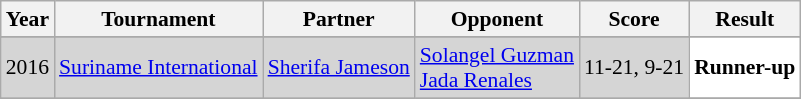<table class="sortable wikitable" style="font-size: 90%;">
<tr>
<th>Year</th>
<th>Tournament</th>
<th>Partner</th>
<th>Opponent</th>
<th>Score</th>
<th>Result</th>
</tr>
<tr>
</tr>
<tr style="background:#D5D5D5">
<td align="center">2016</td>
<td align="left"><a href='#'>Suriname International</a></td>
<td align="left"> <a href='#'>Sherifa Jameson</a></td>
<td align="left"> <a href='#'>Solangel Guzman</a><br> <a href='#'>Jada Renales</a></td>
<td align="left">11-21, 9-21</td>
<td style="text-align:left; background:white"> <strong>Runner-up</strong></td>
</tr>
<tr>
</tr>
</table>
